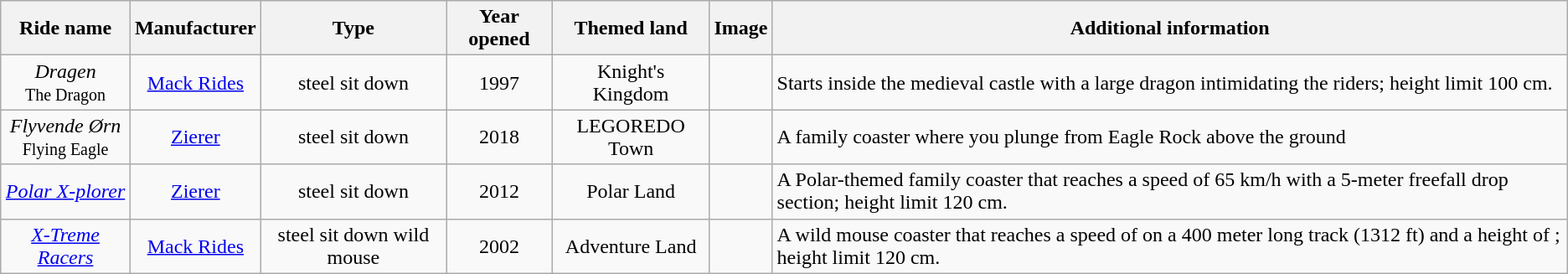<table class="wikitable sortable" style="font-size:100%;text-align:center;">
<tr>
<th>Ride name</th>
<th>Manufacturer</th>
<th>Type</th>
<th>Year opened</th>
<th>Themed land</th>
<th class="unsortable">Image</th>
<th class="unsortable">Additional information</th>
</tr>
<tr>
<td><em>Dragen</em><br><small>The Dragon</small></td>
<td><a href='#'>Mack Rides</a></td>
<td>steel sit down</td>
<td>1997</td>
<td>Knight's Kingdom</td>
<td></td>
<td style="text-align:left;">Starts inside the medieval castle with a large dragon intimidating the riders; height limit 100 cm.</td>
</tr>
<tr>
<td><em>Flyvende Ørn</em><br><small>Flying Eagle</small></td>
<td><a href='#'>Zierer</a></td>
<td>steel sit down</td>
<td>2018</td>
<td>LEGOREDO Town</td>
<td></td>
<td style="text-align:left;">A family coaster where you plunge from Eagle Rock  above the ground </td>
</tr>
<tr>
<td><em><a href='#'>Polar X-plorer</a></em></td>
<td><a href='#'>Zierer</a></td>
<td>steel sit down</td>
<td>2012</td>
<td>Polar Land</td>
<td></td>
<td style="text-align:left;">A Polar-themed family coaster that reaches a speed of 65 km/h with a 5-meter freefall drop section; height limit 120 cm.</td>
</tr>
<tr>
<td><a href='#'><em>X-Treme Racers</em></a></td>
<td><a href='#'>Mack Rides</a></td>
<td>steel sit down wild mouse</td>
<td>2002</td>
<td>Adventure Land</td>
<td></td>
<td style="text-align:left;">A wild mouse coaster that reaches a speed of  on a 400 meter long track (1312 ft) and a height of ; height limit 120 cm.</td>
</tr>
</table>
